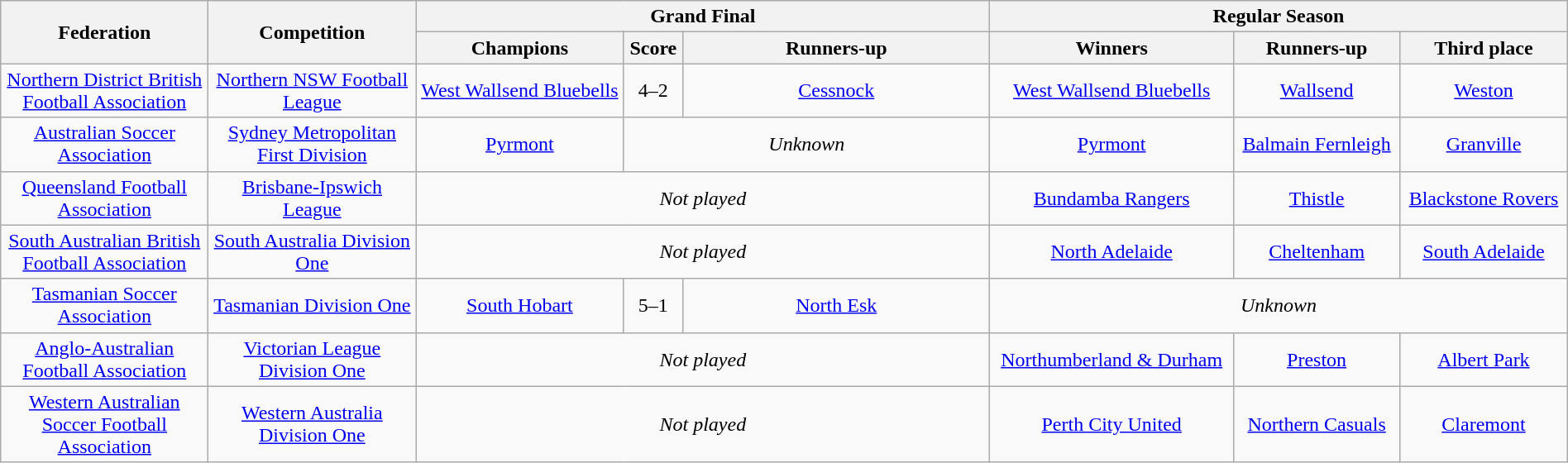<table class="wikitable" width="100%">
<tr>
<th rowspan="2" style="width:10em">Federation</th>
<th rowspan="2" style="width:10em">Competition</th>
<th colspan="3" scope="col">Grand Final</th>
<th colspan="3">Regular Season</th>
</tr>
<tr>
<th style="width:10em">Champions</th>
<th>Score</th>
<th style="width:15em">Runners-up</th>
<th>Winners</th>
<th>Runners-up</th>
<th>Third place</th>
</tr>
<tr>
<td align="center"><a href='#'>Northern District British Football Association</a></td>
<td align="center"><a href='#'>Northern NSW Football League</a></td>
<td align="center"><a href='#'>West Wallsend Bluebells</a></td>
<td align="center">4–2</td>
<td align="center"><a href='#'>Cessnock</a></td>
<td align="center"><a href='#'>West Wallsend Bluebells</a></td>
<td align="center"><a href='#'>Wallsend</a></td>
<td align="center"><a href='#'>Weston</a></td>
</tr>
<tr>
<td align="center"><a href='#'>Australian Soccer Association</a></td>
<td align="center"><a href='#'>Sydney Metropolitan First Division</a></td>
<td align="center"><a href='#'>Pyrmont</a></td>
<td colspan="2" align="center"><em>Unknown</em></td>
<td align="center"><a href='#'>Pyrmont</a></td>
<td align="center"><a href='#'>Balmain Fernleigh</a></td>
<td align="center"><a href='#'>Granville</a></td>
</tr>
<tr>
<td align="center"><a href='#'>Queensland Football Association</a></td>
<td align="center"><a href='#'>Brisbane-Ipswich League</a></td>
<td colspan="3" align="center"><em>Not played</em></td>
<td align="center"><a href='#'>Bundamba Rangers</a></td>
<td align="center"><a href='#'>Thistle</a></td>
<td align="center"><a href='#'>Blackstone Rovers</a></td>
</tr>
<tr>
<td align="center"><a href='#'>South Australian British Football Association</a></td>
<td align="center"><a href='#'>South Australia Division One</a></td>
<td colspan="3" align="center"><em>Not played</em></td>
<td align="center"><a href='#'>North Adelaide</a></td>
<td align="center"><a href='#'>Cheltenham</a></td>
<td align="center"><a href='#'>South Adelaide</a></td>
</tr>
<tr>
<td align="center"><a href='#'>Tasmanian Soccer Association</a></td>
<td align="center"><a href='#'>Tasmanian Division One</a></td>
<td align="center"><a href='#'>South Hobart</a></td>
<td align="center">5–1</td>
<td align="center"><a href='#'>North Esk</a></td>
<td colspan="3" align="center"><em>Unknown</em></td>
</tr>
<tr>
<td align="center"><a href='#'>Anglo-Australian Football Association</a></td>
<td align="center"><a href='#'>Victorian League Division One</a></td>
<td colspan="3" align="center"><em>Not played</em></td>
<td align="center"><a href='#'>Northumberland & Durham</a></td>
<td align="center"><a href='#'>Preston</a></td>
<td align="center"><a href='#'>Albert Park</a></td>
</tr>
<tr>
<td align="center"><a href='#'>Western Australian Soccer Football Association</a></td>
<td align="center"><a href='#'>Western Australia Division One</a></td>
<td colspan="3" align="center"><em>Not played</em></td>
<td align="center"><a href='#'>Perth City United</a></td>
<td align="center"><a href='#'>Northern Casuals</a></td>
<td align="center"><a href='#'>Claremont</a></td>
</tr>
</table>
